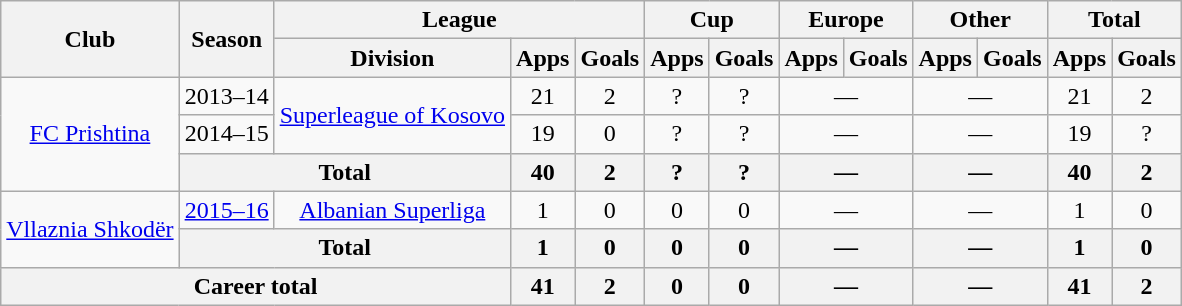<table class="wikitable" style="text-align: center;">
<tr>
<th rowspan="2">Club</th>
<th rowspan="2">Season</th>
<th colspan="3">League</th>
<th colspan="2">Cup</th>
<th colspan="2">Europe</th>
<th colspan="2">Other</th>
<th colspan="2">Total</th>
</tr>
<tr>
<th>Division</th>
<th>Apps</th>
<th>Goals</th>
<th>Apps</th>
<th>Goals</th>
<th>Apps</th>
<th>Goals</th>
<th>Apps</th>
<th>Goals</th>
<th>Apps</th>
<th>Goals</th>
</tr>
<tr>
<td rowspan="3" valign="center"><a href='#'>FC Prishtina</a></td>
<td>2013–14</td>
<td rowspan="2" valign="center"><a href='#'>Superleague of Kosovo</a></td>
<td>21</td>
<td>2</td>
<td>?</td>
<td>?</td>
<td colspan="2">—</td>
<td colspan="2">—</td>
<td>21</td>
<td>2</td>
</tr>
<tr>
<td>2014–15</td>
<td>19</td>
<td>0</td>
<td>?</td>
<td>?</td>
<td colspan="2">—</td>
<td colspan="2">—</td>
<td>19</td>
<td>?</td>
</tr>
<tr>
<th colspan="2">Total</th>
<th>40</th>
<th>2</th>
<th>?</th>
<th>?</th>
<th colspan="2">—</th>
<th colspan="2">—</th>
<th>40</th>
<th>2</th>
</tr>
<tr>
<td rowspan="2" valign="center"><a href='#'>Vllaznia Shkodër</a></td>
<td><a href='#'>2015–16</a></td>
<td rowspan="1" valign="center"><a href='#'>Albanian Superliga</a></td>
<td>1</td>
<td>0</td>
<td>0</td>
<td>0</td>
<td colspan="2">—</td>
<td colspan="2">—</td>
<td>1</td>
<td>0</td>
</tr>
<tr>
<th colspan="2">Total</th>
<th>1</th>
<th>0</th>
<th>0</th>
<th>0</th>
<th colspan="2">—</th>
<th colspan="2">—</th>
<th>1</th>
<th>0</th>
</tr>
<tr>
<th colspan="3">Career total</th>
<th>41</th>
<th>2</th>
<th>0</th>
<th>0</th>
<th colspan="2">—</th>
<th colspan="2">—</th>
<th>41</th>
<th>2</th>
</tr>
</table>
